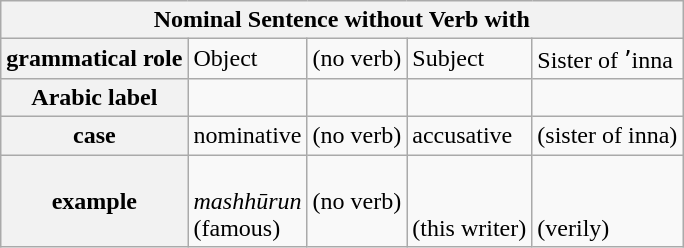<table class="wikitable">
<tr>
<th colspan="5">Nominal Sentence without Verb with </th>
</tr>
<tr>
<th>grammatical role</th>
<td>Object</td>
<td>(no verb)</td>
<td>Subject</td>
<td>Sister of ʼinna</td>
</tr>
<tr>
<th>Arabic label</th>
<td><br> <em></em></td>
<td><br><em></em></td>
<td><br><em></em></td>
<td><br><em></em></td>
</tr>
<tr>
<th>case</th>
<td>nominative</td>
<td>(no verb)</td>
<td>accusative</td>
<td>(sister of inna)</td>
</tr>
<tr>
<th>example</th>
<td><br><em>mashhūrun</em><br>(famous)</td>
<td>(no verb)</td>
<td><br><em></em><br>(this writer)</td>
<td><br><em></em><br>(verily)</td>
</tr>
</table>
